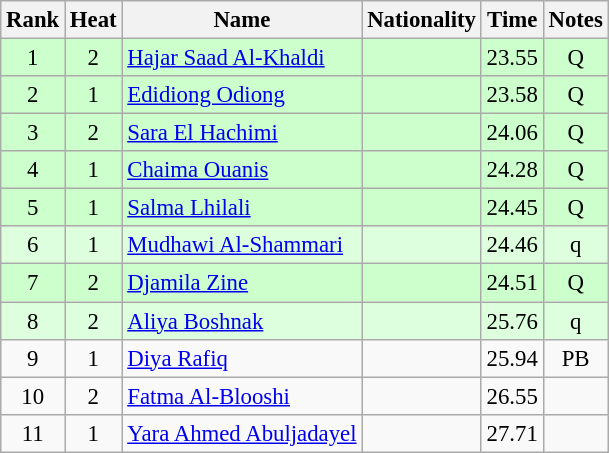<table class="wikitable sortable" style="text-align:center;font-size:95%">
<tr>
<th>Rank</th>
<th>Heat</th>
<th>Name</th>
<th>Nationality</th>
<th>Time</th>
<th>Notes</th>
</tr>
<tr bgcolor=ccffcc>
<td>1</td>
<td>2</td>
<td align=left><a href='#'>Hajar Saad Al-Khaldi</a></td>
<td align=left></td>
<td>23.55</td>
<td>Q</td>
</tr>
<tr bgcolor=ccffcc>
<td>2</td>
<td>1</td>
<td align=left><a href='#'>Edidiong Odiong</a></td>
<td align=left></td>
<td>23.58</td>
<td>Q</td>
</tr>
<tr bgcolor=ccffcc>
<td>3</td>
<td>2</td>
<td align=left><a href='#'>Sara El Hachimi</a></td>
<td align=left></td>
<td>24.06</td>
<td>Q</td>
</tr>
<tr bgcolor=ccffcc>
<td>4</td>
<td>1</td>
<td align=left><a href='#'>Chaima Ouanis</a></td>
<td align=left></td>
<td>24.28</td>
<td>Q</td>
</tr>
<tr bgcolor=ccffcc>
<td>5</td>
<td>1</td>
<td align=left><a href='#'>Salma Lhilali</a></td>
<td align=left></td>
<td>24.45</td>
<td>Q</td>
</tr>
<tr bgcolor=ddffdd>
<td>6</td>
<td>1</td>
<td align=left><a href='#'>Mudhawi Al-Shammari</a></td>
<td align=left></td>
<td>24.46</td>
<td>q</td>
</tr>
<tr bgcolor=ccffcc>
<td>7</td>
<td>2</td>
<td align=left><a href='#'>Djamila Zine</a></td>
<td align=left></td>
<td>24.51</td>
<td>Q</td>
</tr>
<tr bgcolor=ddffdd>
<td>8</td>
<td>2</td>
<td align=left><a href='#'>Aliya Boshnak</a></td>
<td align=left></td>
<td>25.76</td>
<td>q</td>
</tr>
<tr>
<td>9</td>
<td>1</td>
<td align=left><a href='#'>Diya Rafiq</a></td>
<td align=left></td>
<td>25.94</td>
<td>PB</td>
</tr>
<tr>
<td>10</td>
<td>2</td>
<td align=left><a href='#'>Fatma Al-Blooshi</a></td>
<td align=left></td>
<td>26.55</td>
<td></td>
</tr>
<tr>
<td>11</td>
<td>1</td>
<td align=left><a href='#'>Yara Ahmed Abuljadayel</a></td>
<td align=left></td>
<td>27.71</td>
<td></td>
</tr>
</table>
